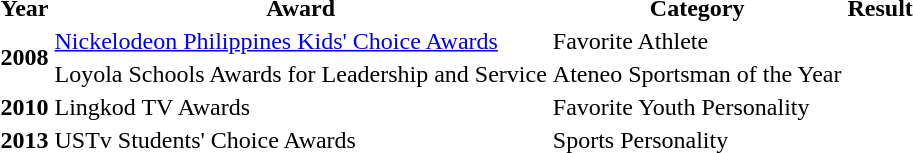<table wikitable>
<tr>
<th><strong>Year</strong></th>
<th><strong>Award</strong></th>
<th><strong>Category</strong></th>
<th><strong>Result</strong></th>
</tr>
<tr>
<td rowspan=2><strong>2008</strong></td>
<td><a href='#'>Nickelodeon Philippines Kids' Choice Awards</a></td>
<td>Favorite Athlete</td>
<td></td>
</tr>
<tr>
<td>Loyola Schools Awards for Leadership and Service</td>
<td>Ateneo Sportsman of the Year</td>
<td></td>
</tr>
<tr>
<td><strong>2010</strong></td>
<td>Lingkod TV Awards</td>
<td>Favorite Youth Personality</td>
<td></td>
</tr>
<tr>
<td><strong>2013</strong></td>
<td>USTv Students' Choice Awards</td>
<td>Sports Personality</td>
<td></td>
</tr>
</table>
